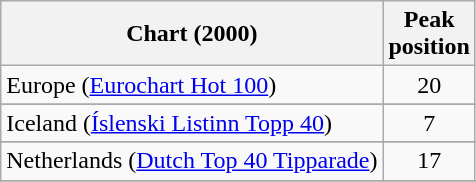<table class="wikitable sortable">
<tr>
<th>Chart (2000)</th>
<th>Peak<br>position</th>
</tr>
<tr>
<td>Europe (<a href='#'>Eurochart Hot 100</a>)</td>
<td align="center">20</td>
</tr>
<tr>
</tr>
<tr>
<td>Iceland (<a href='#'>Íslenski Listinn Topp 40</a>)</td>
<td align="center">7</td>
</tr>
<tr>
</tr>
<tr>
<td>Netherlands (<a href='#'>Dutch Top 40 Tipparade</a>)</td>
<td align="center">17</td>
</tr>
<tr>
</tr>
<tr>
</tr>
<tr>
</tr>
<tr>
</tr>
<tr>
</tr>
<tr>
</tr>
</table>
